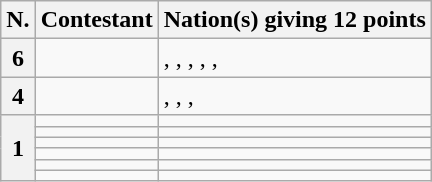<table class="wikitable plainrowheaders">
<tr>
<th scope="col">N.</th>
<th scope="col">Contestant</th>
<th scope="col">Nation(s) giving 12 points</th>
</tr>
<tr>
<th scope="row">6</th>
<td></td>
<td>, , , , , </td>
</tr>
<tr>
<th scope="row">4</th>
<td></td>
<td>, , , </td>
</tr>
<tr>
<th scope="rowgroup" rowspan="6">1</th>
<td></td>
<td></td>
</tr>
<tr>
<td></td>
<td></td>
</tr>
<tr>
<td></td>
<td></td>
</tr>
<tr>
<td></td>
<td></td>
</tr>
<tr>
<td></td>
<td></td>
</tr>
<tr>
<td></td>
<td></td>
</tr>
</table>
